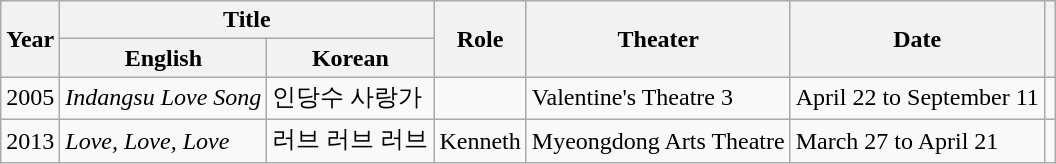<table class="wikitable plainrowheaders sortable" style="text-align:left; font-size:100%">
<tr>
<th scope="col" rowspan="2">Year</th>
<th scope="col" colspan="2">Title</th>
<th scope="col" rowspan="2">Role</th>
<th scope="col" rowspan="2">Theater</th>
<th scope="col" rowspan="2">Date</th>
<th scope="col" rowspan="2" class="unsortable"></th>
</tr>
<tr>
<th>English</th>
<th>Korean</th>
</tr>
<tr>
<td>2005</td>
<td><em>Indangsu Love Song</em></td>
<td>인당수 사랑가</td>
<td></td>
<td>Valentine's Theatre 3</td>
<td>April 22 to September 11</td>
<td></td>
</tr>
<tr>
<td>2013</td>
<td><em>Love, Love, Love</em></td>
<td>러브 러브 러브</td>
<td>Kenneth</td>
<td>Myeongdong Arts Theatre</td>
<td>March 27 to April 21</td>
<td></td>
</tr>
</table>
